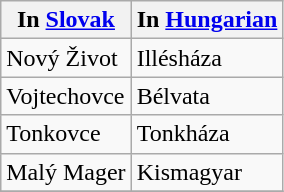<table class="wikitable collapsible sortable">
<tr>
<th>In <a href='#'>Slovak</a></th>
<th>In <a href='#'>Hungarian</a></th>
</tr>
<tr>
<td>Nový Život</td>
<td>Illésháza</td>
</tr>
<tr>
<td>Vojtechovce</td>
<td>Bélvata</td>
</tr>
<tr>
<td>Tonkovce</td>
<td>Tonkháza</td>
</tr>
<tr>
<td>Malý Mager</td>
<td>Kismagyar</td>
</tr>
<tr>
</tr>
</table>
